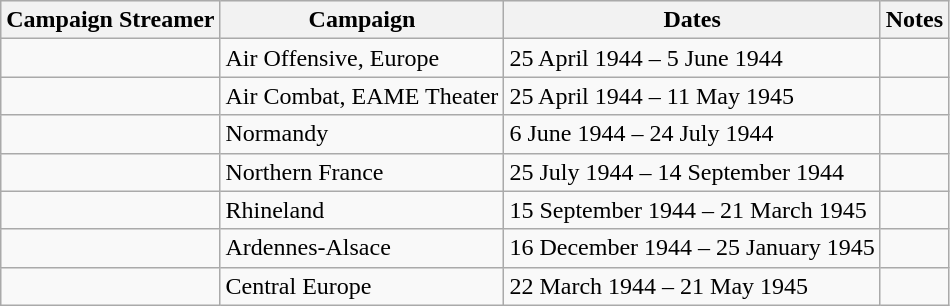<table class="wikitable">
<tr style="background:#efefef;">
<th>Campaign Streamer</th>
<th>Campaign</th>
<th>Dates</th>
<th>Notes</th>
</tr>
<tr>
<td></td>
<td>Air Offensive, Europe</td>
<td>25 April 1944 – 5 June 1944</td>
<td></td>
</tr>
<tr>
<td></td>
<td>Air Combat, EAME Theater</td>
<td>25 April 1944 – 11 May 1945</td>
<td></td>
</tr>
<tr>
<td></td>
<td>Normandy</td>
<td>6 June 1944 – 24 July 1944</td>
<td></td>
</tr>
<tr>
<td></td>
<td>Northern France</td>
<td>25 July 1944 – 14 September 1944</td>
<td></td>
</tr>
<tr>
<td></td>
<td>Rhineland</td>
<td>15 September 1944 – 21 March 1945</td>
<td></td>
</tr>
<tr>
<td></td>
<td>Ardennes-Alsace</td>
<td>16 December 1944 – 25 January 1945</td>
<td></td>
</tr>
<tr>
<td></td>
<td>Central Europe</td>
<td>22 March 1944 – 21 May 1945</td>
<td></td>
</tr>
</table>
